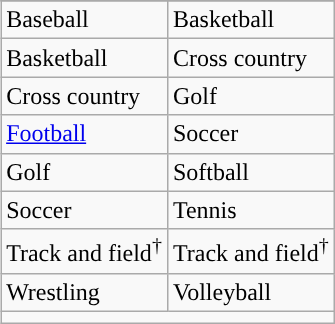<table class="wikitable" style="float:right; clear:right; margin:0 0 1em 1em;">
<tr>
</tr>
<tr>
<td>Baseball</td>
<td>Basketball</td>
</tr>
<tr>
<td>Basketball</td>
<td>Cross country</td>
</tr>
<tr>
<td>Cross country</td>
<td>Golf</td>
</tr>
<tr>
<td><a href='#'>Football</a></td>
<td>Soccer</td>
</tr>
<tr>
<td>Golf</td>
<td>Softball</td>
</tr>
<tr>
<td>Soccer</td>
<td>Tennis</td>
</tr>
<tr>
<td>Track and field<sup>†</sup></td>
<td>Track and field<sup>†</sup></td>
</tr>
<tr>
<td>Wrestling</td>
<td>Volleyball</td>
</tr>
<tr>
<td colspan="2"></td>
</tr>
</table>
